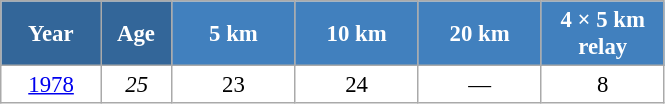<table class="wikitable" style="font-size:95%; text-align:center; border:grey solid 1px; border-collapse:collapse; background:#ffffff;">
<tr>
<th style="background-color:#369; color:white; width:60px;"> Year </th>
<th style="background-color:#369; color:white; width:40px;"> Age </th>
<th style="background-color:#4180be; color:white; width:75px;"> 5 km </th>
<th style="background-color:#4180be; color:white; width:75px;"> 10 km </th>
<th style="background-color:#4180be; color:white; width:75px;"> 20 km </th>
<th style="background-color:#4180be; color:white; width:75px;"> 4 × 5 km <br> relay </th>
</tr>
<tr>
<td><a href='#'>1978</a></td>
<td><em>25</em></td>
<td>23</td>
<td>24</td>
<td>—</td>
<td>8</td>
</tr>
</table>
